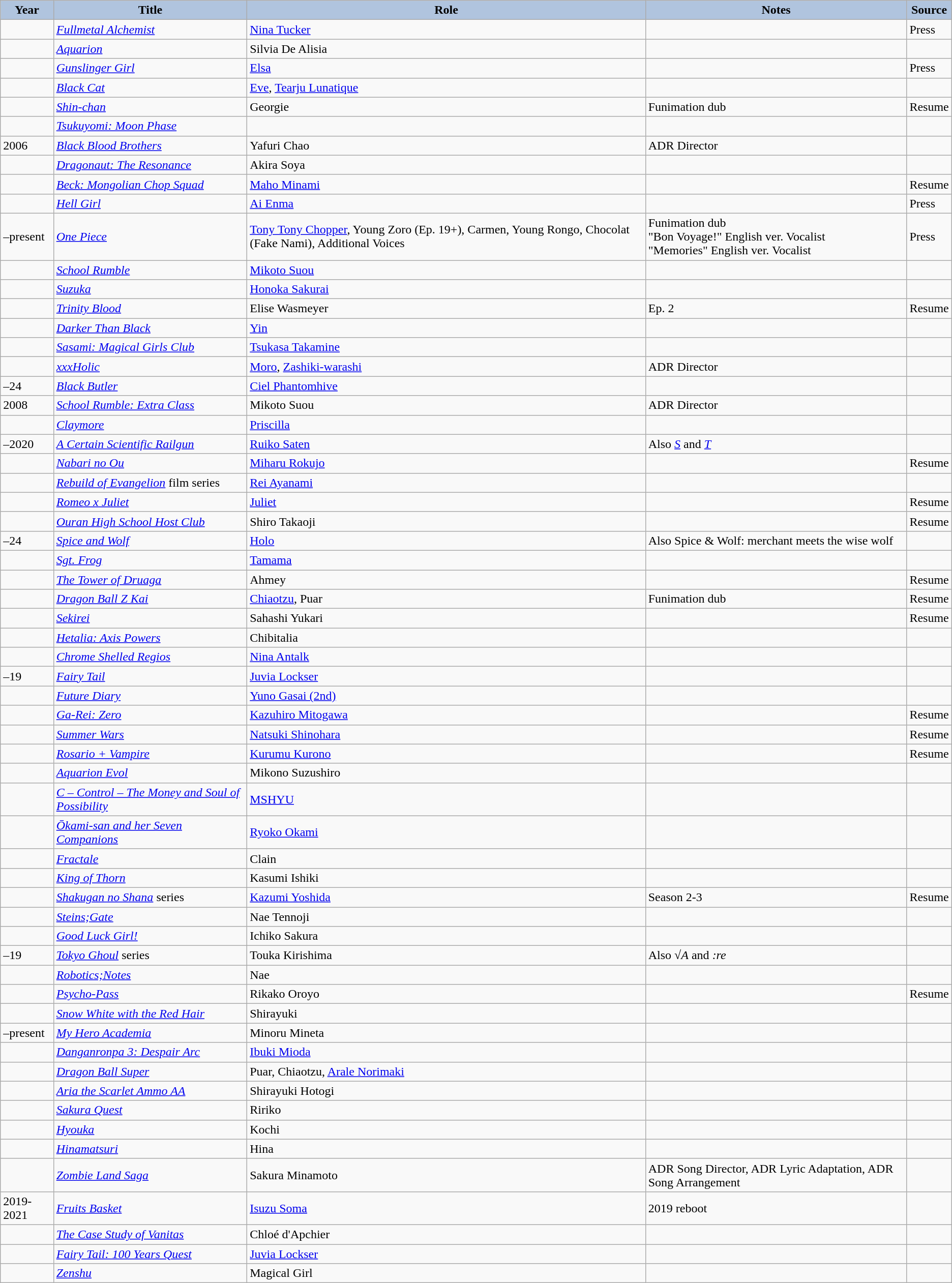<table class="wikitable sortable plainrowheaders">
<tr>
<th style="background:#b0c4de;">Year</th>
<th style="background:#b0c4de;">Title</th>
<th style="background:#b0c4de;">Role</th>
<th style="background:#b0c4de;" class="unsortable">Notes</th>
<th style="background:#b0c4de;" class="unsortable">Source</th>
</tr>
<tr>
<td></td>
<td><em><a href='#'>Fullmetal Alchemist</a> </em></td>
<td><a href='#'>Nina Tucker</a></td>
<td></td>
<td>Press </td>
</tr>
<tr>
<td></td>
<td><em><a href='#'>Aquarion</a></em></td>
<td>Silvia De Alisia</td>
<td></td>
<td></td>
</tr>
<tr>
<td></td>
<td><em><a href='#'>Gunslinger Girl</a></em></td>
<td><a href='#'>Elsa</a></td>
<td></td>
<td>Press</td>
</tr>
<tr>
<td></td>
<td><em><a href='#'>Black Cat</a></em></td>
<td><a href='#'>Eve</a>, <a href='#'>Tearju Lunatique</a> </td>
<td></td>
<td></td>
</tr>
<tr>
<td></td>
<td><em><a href='#'>Shin-chan</a></em></td>
<td>Georgie</td>
<td>Funimation dub</td>
<td>Resume</td>
</tr>
<tr>
<td></td>
<td><em><a href='#'>Tsukuyomi: Moon Phase</a></em></td>
<td></td>
<td></td>
<td></td>
</tr>
<tr>
<td>2006</td>
<td><em><a href='#'>Black Blood Brothers</a></em></td>
<td>Yafuri Chao</td>
<td>ADR Director</td>
<td></td>
</tr>
<tr>
<td></td>
<td><em><a href='#'>Dragonaut: The Resonance</a></em></td>
<td>Akira Soya</td>
<td></td>
<td></td>
</tr>
<tr>
<td></td>
<td><em><a href='#'>Beck: Mongolian Chop Squad</a></em></td>
<td><a href='#'>Maho Minami</a></td>
<td></td>
<td>Resume</td>
</tr>
<tr>
<td></td>
<td><em><a href='#'>Hell Girl</a></em></td>
<td><a href='#'>Ai Enma</a></td>
<td></td>
<td>Press</td>
</tr>
<tr>
<td>–present</td>
<td><em><a href='#'>One Piece</a></em></td>
<td><a href='#'>Tony Tony Chopper</a>, Young Zoro (Ep. 19+), Carmen, Young Rongo, Chocolat (Fake Nami), Additional Voices</td>
<td>Funimation dub<br>"Bon Voyage!" English ver. Vocalist<br>"Memories" English ver. Vocalist</td>
<td>Press </td>
</tr>
<tr>
<td></td>
<td><em><a href='#'>School Rumble</a></em></td>
<td><a href='#'>Mikoto Suou</a></td>
<td></td>
<td></td>
</tr>
<tr>
<td></td>
<td><em><a href='#'>Suzuka</a></em></td>
<td><a href='#'>Honoka Sakurai</a></td>
<td></td>
<td></td>
</tr>
<tr>
<td></td>
<td><em><a href='#'>Trinity Blood</a></em></td>
<td>Elise Wasmeyer</td>
<td>Ep. 2</td>
<td>Resume</td>
</tr>
<tr>
<td></td>
<td><em><a href='#'>Darker Than Black</a></em></td>
<td><a href='#'>Yin</a></td>
<td></td>
<td></td>
</tr>
<tr>
<td></td>
<td><em><a href='#'>Sasami: Magical Girls Club</a></em></td>
<td><a href='#'>Tsukasa Takamine</a></td>
<td></td>
<td></td>
</tr>
<tr>
<td></td>
<td><em><a href='#'>xxxHolic</a></em></td>
<td><a href='#'>Moro</a>, <a href='#'>Zashiki-warashi</a></td>
<td>ADR Director</td>
<td></td>
</tr>
<tr>
<td>–24</td>
<td><em><a href='#'>Black Butler</a></em></td>
<td><a href='#'>Ciel Phantomhive</a></td>
<td></td>
<td></td>
</tr>
<tr>
<td>2008</td>
<td><em><a href='#'>School Rumble: Extra Class</a></em></td>
<td>Mikoto Suou</td>
<td>ADR Director</td>
<td></td>
</tr>
<tr>
<td></td>
<td><em><a href='#'>Claymore</a></em></td>
<td><a href='#'>Priscilla</a></td>
<td></td>
<td></td>
</tr>
<tr>
<td>–2020</td>
<td><em><a href='#'>A Certain Scientific Railgun</a></em></td>
<td><a href='#'>Ruiko Saten</a></td>
<td>Also <em><a href='#'>S</a></em> and <em><a href='#'>T</a></em></td>
<td></td>
</tr>
<tr>
<td></td>
<td><em><a href='#'>Nabari no Ou</a></em></td>
<td><a href='#'>Miharu Rokujo</a></td>
<td></td>
<td>Resume</td>
</tr>
<tr>
<td></td>
<td><em><a href='#'>Rebuild of Evangelion</a></em> film series</td>
<td><a href='#'>Rei Ayanami</a></td>
<td></td>
<td></td>
</tr>
<tr>
<td></td>
<td><em><a href='#'>Romeo x Juliet</a></em></td>
<td><a href='#'>Juliet</a></td>
<td></td>
<td>Resume</td>
</tr>
<tr>
<td></td>
<td><em><a href='#'>Ouran High School Host Club</a></em></td>
<td>Shiro Takaoji</td>
<td></td>
<td>Resume</td>
</tr>
<tr>
<td>–24</td>
<td><em><a href='#'>Spice and Wolf</a></em></td>
<td><a href='#'>Holo</a></td>
<td>Also Spice & Wolf: merchant meets the wise wolf</td>
<td></td>
</tr>
<tr>
<td></td>
<td><em><a href='#'>Sgt. Frog</a></em></td>
<td><a href='#'>Tamama</a></td>
<td></td>
<td></td>
</tr>
<tr>
<td></td>
<td><em><a href='#'>The Tower of Druaga</a></em></td>
<td>Ahmey</td>
<td></td>
<td>Resume</td>
</tr>
<tr>
<td></td>
<td><em><a href='#'>Dragon Ball Z Kai</a></em></td>
<td><a href='#'>Chiaotzu</a>, Puar</td>
<td>Funimation dub</td>
<td>Resume</td>
</tr>
<tr>
<td></td>
<td><em><a href='#'>Sekirei</a></em></td>
<td>Sahashi Yukari</td>
<td></td>
<td>Resume</td>
</tr>
<tr>
<td></td>
<td><em><a href='#'>Hetalia: Axis Powers</a></em></td>
<td>Chibitalia</td>
<td></td>
<td></td>
</tr>
<tr>
<td></td>
<td><em><a href='#'>Chrome Shelled Regios</a></em></td>
<td><a href='#'>Nina Antalk</a></td>
<td></td>
<td></td>
</tr>
<tr>
<td>–19</td>
<td><em><a href='#'>Fairy Tail</a></em></td>
<td><a href='#'>Juvia Lockser</a></td>
<td></td>
<td></td>
</tr>
<tr>
<td></td>
<td><em><a href='#'>Future Diary</a></em></td>
<td><a href='#'>Yuno Gasai (2nd)</a></td>
<td></td>
<td></td>
</tr>
<tr>
<td></td>
<td><em><a href='#'>Ga-Rei: Zero</a></em></td>
<td><a href='#'>Kazuhiro Mitogawa</a></td>
<td></td>
<td>Resume</td>
</tr>
<tr>
<td></td>
<td><em><a href='#'>Summer Wars</a></em></td>
<td><a href='#'>Natsuki Shinohara</a></td>
<td></td>
<td>Resume</td>
</tr>
<tr>
<td></td>
<td><em><a href='#'>Rosario + Vampire</a></em></td>
<td><a href='#'>Kurumu Kurono</a></td>
<td></td>
<td>Resume</td>
</tr>
<tr>
<td></td>
<td><em><a href='#'>Aquarion Evol</a></em></td>
<td>Mikono Suzushiro</td>
<td></td>
<td></td>
</tr>
<tr>
<td></td>
<td><em><a href='#'>C – Control – The Money and Soul of Possibility</a></em></td>
<td><a href='#'>MSHYU</a></td>
<td></td>
<td></td>
</tr>
<tr>
<td></td>
<td><em><a href='#'>Ōkami-san and her Seven Companions</a></em></td>
<td><a href='#'>Ryoko Okami</a></td>
<td></td>
<td></td>
</tr>
<tr>
<td></td>
<td><em><a href='#'>Fractale</a></em></td>
<td>Clain</td>
<td></td>
<td></td>
</tr>
<tr>
<td></td>
<td><em><a href='#'>King of Thorn</a></em></td>
<td>Kasumi Ishiki</td>
<td></td>
<td></td>
</tr>
<tr>
<td></td>
<td><em><a href='#'>Shakugan no Shana</a></em> series</td>
<td><a href='#'>Kazumi Yoshida</a></td>
<td>Season 2-3</td>
<td>Resume</td>
</tr>
<tr>
<td></td>
<td><em><a href='#'>Steins;Gate</a></em></td>
<td>Nae Tennoji</td>
<td></td>
<td></td>
</tr>
<tr>
<td></td>
<td><em><a href='#'>Good Luck Girl!</a></em></td>
<td>Ichiko Sakura</td>
<td></td>
<td></td>
</tr>
<tr>
<td>–19</td>
<td><em><a href='#'>Tokyo Ghoul</a></em> series</td>
<td>Touka Kirishima</td>
<td>Also <em>√A</em> and <em>:re</em></td>
<td></td>
</tr>
<tr>
<td></td>
<td><em> <a href='#'>Robotics;Notes</a></em></td>
<td>Nae</td>
<td></td>
<td></td>
</tr>
<tr>
<td></td>
<td><em><a href='#'>Psycho-Pass</a></em></td>
<td>Rikako Oroyo</td>
<td></td>
<td>Resume</td>
</tr>
<tr>
<td></td>
<td><em><a href='#'>Snow White with the Red Hair</a></em></td>
<td>Shirayuki</td>
<td> </td>
<td></td>
</tr>
<tr>
<td>–present</td>
<td><em><a href='#'>My Hero Academia</a></em></td>
<td>Minoru Mineta</td>
<td></td>
<td></td>
</tr>
<tr>
<td></td>
<td><em><a href='#'>Danganronpa 3: Despair Arc</a></em></td>
<td><a href='#'>Ibuki Mioda</a></td>
<td></td>
<td></td>
</tr>
<tr>
<td></td>
<td><em><a href='#'>Dragon Ball Super</a></em></td>
<td>Puar, Chiaotzu, <a href='#'>Arale Norimaki</a></td>
<td></td>
<td></td>
</tr>
<tr>
<td></td>
<td><em><a href='#'>Aria the Scarlet Ammo AA</a></em></td>
<td>Shirayuki Hotogi</td>
<td></td>
<td></td>
</tr>
<tr>
<td></td>
<td><em><a href='#'>Sakura Quest</a></em></td>
<td>Ririko</td>
<td></td>
<td></td>
</tr>
<tr>
<td></td>
<td><em><a href='#'>Hyouka</a></em></td>
<td>Kochi</td>
<td></td>
<td></td>
</tr>
<tr>
<td></td>
<td><em><a href='#'>Hinamatsuri</a></em></td>
<td>Hina</td>
<td></td>
<td></td>
</tr>
<tr>
<td></td>
<td><em><a href='#'>Zombie Land Saga</a></em></td>
<td>Sakura Minamoto</td>
<td>ADR Song Director, ADR Lyric Adaptation, ADR Song Arrangement</td>
<td></td>
</tr>
<tr>
<td>2019-2021</td>
<td><em><a href='#'>Fruits Basket</a></em></td>
<td><a href='#'>Isuzu Soma</a></td>
<td>2019 reboot</td>
<td></td>
</tr>
<tr>
<td></td>
<td><em><a href='#'>The Case Study of Vanitas</a></em></td>
<td>Chloé d'Apchier</td>
<td></td>
<td></td>
</tr>
<tr>
<td></td>
<td><em><a href='#'>Fairy Tail: 100 Years Quest</a></em></td>
<td><a href='#'>Juvia Lockser</a></td>
<td></td>
<td></td>
</tr>
<tr>
<td></td>
<td><em><a href='#'>Zenshu</a></em></td>
<td>Magical Girl</td>
<td></td>
<td></td>
</tr>
</table>
